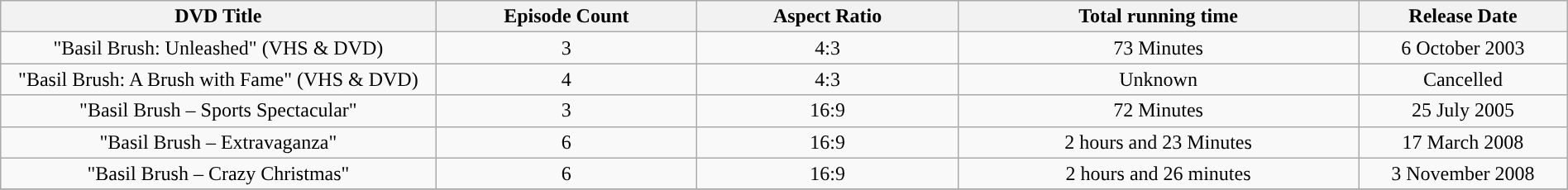<table class="wikitable" width="100%" style="vertical-align:top;">
<tr>
<th colspan="2" width="25%">DVD Title</th>
<th width="15%">Episode Count</th>
<th width="15%">Aspect Ratio</th>
<th width="23%">Total running time</th>
<th width="12%">Release Date</th>
</tr>
<tr>
<td colspan="2" align="center">"Basil Brush: Unleashed" (VHS & DVD)</td>
<td rowspan="1" align="center">3</td>
<td rowspan="1" align="center">4:3</td>
<td align="center">73 Minutes</td>
<td align="center">6 October 2003</td>
</tr>
<tr>
<td colspan="2" align="center">"Basil Brush: A Brush with Fame" (VHS & DVD)</td>
<td rowspan="1" align="center">4</td>
<td rowspan="1" align="center">4:3</td>
<td align="center">Unknown</td>
<td align="center">Cancelled</td>
</tr>
<tr>
<td colspan="2" align="center">"Basil Brush – Sports Spectacular"</td>
<td rowspan="1" align="center">3</td>
<td rowspan="1" align="center">16:9</td>
<td align="center">72 Minutes</td>
<td align="center">25 July 2005</td>
</tr>
<tr>
<td colspan="2" align="center">"Basil Brush – Extravaganza"</td>
<td rowspan="1" align="center">6</td>
<td rowspan="1" align="center">16:9</td>
<td align="center">2 hours and 23 Minutes</td>
<td align="center">17 March 2008</td>
</tr>
<tr>
<td colspan="2" align="center">"Basil Brush – Crazy Christmas"</td>
<td rowspan="1" align="center">6</td>
<td rowspan="1" align="center">16:9</td>
<td align="center">2 hours and 26 minutes</td>
<td align="center">3 November 2008</td>
</tr>
<tr>
</tr>
</table>
